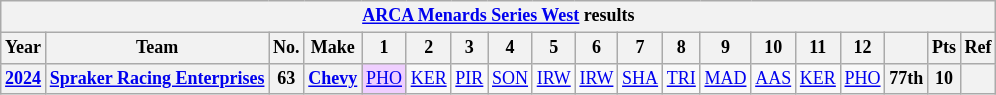<table class="wikitable" style="text-align:center; font-size:75%">
<tr>
<th colspan=19><a href='#'>ARCA Menards Series West</a> results</th>
</tr>
<tr>
<th>Year</th>
<th>Team</th>
<th>No.</th>
<th>Make</th>
<th>1</th>
<th>2</th>
<th>3</th>
<th>4</th>
<th>5</th>
<th>6</th>
<th>7</th>
<th>8</th>
<th>9</th>
<th>10</th>
<th>11</th>
<th>12</th>
<th></th>
<th>Pts</th>
<th>Ref</th>
</tr>
<tr>
<th><a href='#'>2024</a></th>
<th><a href='#'>Spraker Racing Enterprises</a></th>
<th>63</th>
<th><a href='#'>Chevy</a></th>
<td style="background:#EFCFFF;"><a href='#'>PHO</a><br></td>
<td><a href='#'>KER</a></td>
<td><a href='#'>PIR</a></td>
<td><a href='#'>SON</a></td>
<td><a href='#'>IRW</a></td>
<td><a href='#'>IRW</a></td>
<td><a href='#'>SHA</a></td>
<td><a href='#'>TRI</a></td>
<td><a href='#'>MAD</a></td>
<td><a href='#'>AAS</a></td>
<td><a href='#'>KER</a></td>
<td><a href='#'>PHO</a></td>
<th>77th</th>
<th>10</th>
<th></th>
</tr>
</table>
